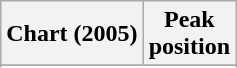<table class="wikitable sortable">
<tr>
<th align="left">Chart (2005)</th>
<th align="left">Peak<br>position</th>
</tr>
<tr>
</tr>
<tr>
</tr>
<tr>
</tr>
</table>
